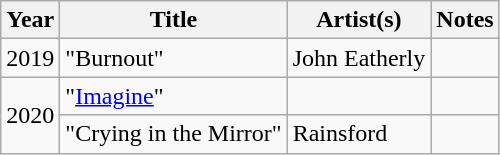<table class="wikitable sortable">
<tr>
<th>Year</th>
<th>Title</th>
<th>Artist(s)</th>
<th class="unsortable">Notes</th>
</tr>
<tr>
<td>2019</td>
<td>"Burnout"</td>
<td>John Eatherly</td>
<td></td>
</tr>
<tr>
<td rowspan="2">2020</td>
<td>"<a href='#'>Imagine</a>"</td>
<td></td>
<td></td>
</tr>
<tr>
<td>"Crying in the Mirror"</td>
<td>Rainsford</td>
<td></td>
</tr>
</table>
